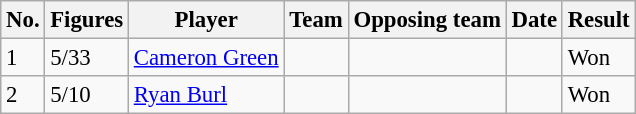<table class="wikitable sortable" style="font-size:95%">
<tr>
<th>No.</th>
<th>Figures</th>
<th>Player</th>
<th>Team</th>
<th>Opposing team</th>
<th>Date</th>
<th>Result</th>
</tr>
<tr>
<td>1</td>
<td>5/33</td>
<td><a href='#'>Cameron Green</a></td>
<td></td>
<td></td>
<td></td>
<td>Won</td>
</tr>
<tr>
<td>2</td>
<td>5/10</td>
<td><a href='#'>Ryan Burl</a></td>
<td></td>
<td></td>
<td></td>
<td>Won</td>
</tr>
</table>
